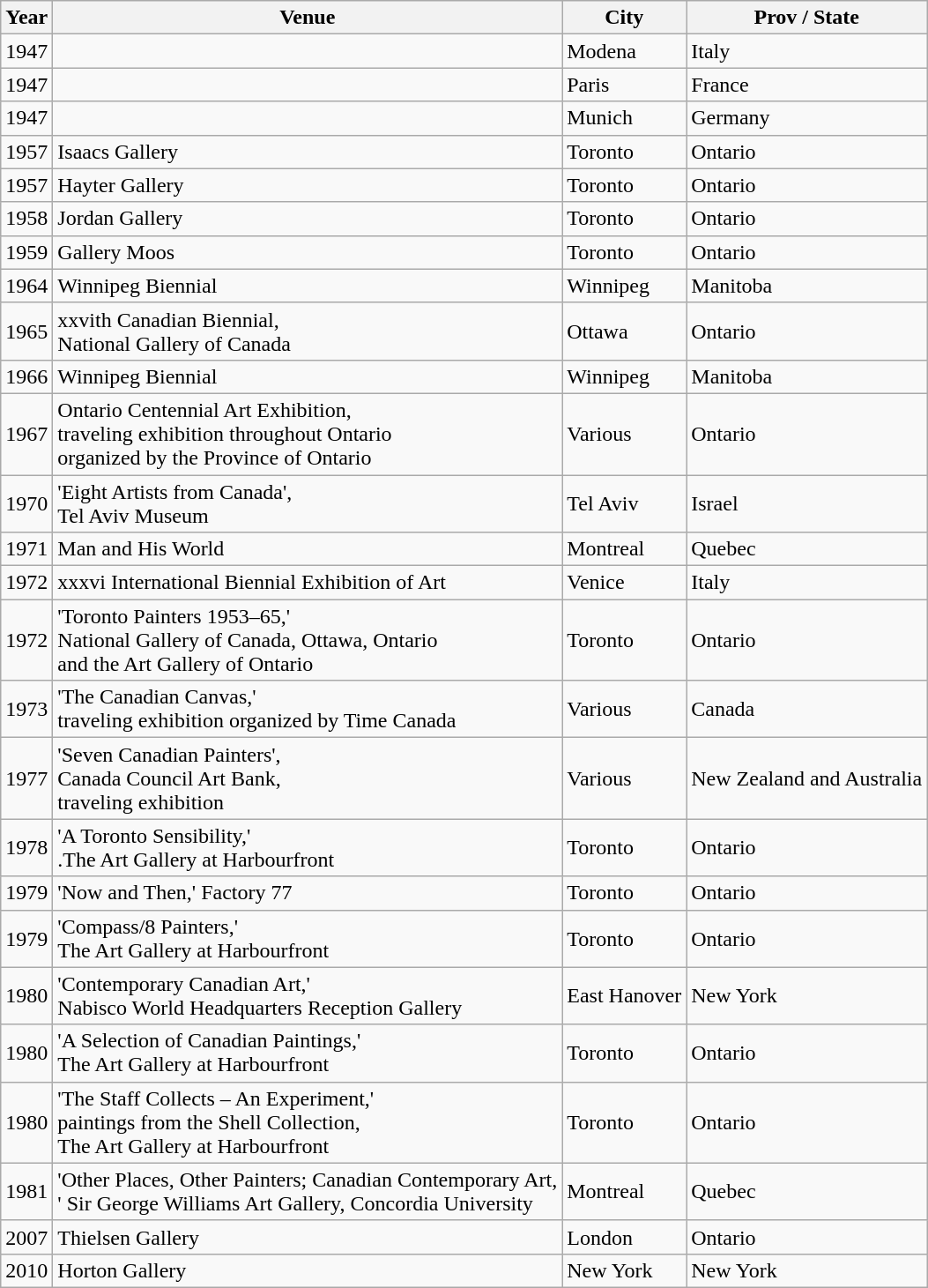<table class="wikitable sortable">
<tr>
<th>Year</th>
<th>Venue</th>
<th>City</th>
<th>Prov / State</th>
</tr>
<tr>
<td>1947</td>
<td></td>
<td>Modena</td>
<td>Italy</td>
</tr>
<tr>
<td>1947</td>
<td></td>
<td>Paris</td>
<td>France</td>
</tr>
<tr>
<td>1947</td>
<td></td>
<td>Munich</td>
<td>Germany</td>
</tr>
<tr>
<td>1957</td>
<td>Isaacs Gallery</td>
<td>Toronto</td>
<td>Ontario</td>
</tr>
<tr>
<td>1957</td>
<td>Hayter Gallery</td>
<td>Toronto</td>
<td>Ontario</td>
</tr>
<tr>
<td>1958</td>
<td>Jordan Gallery</td>
<td>Toronto</td>
<td>Ontario</td>
</tr>
<tr>
<td>1959</td>
<td>Gallery Moos</td>
<td>Toronto</td>
<td>Ontario</td>
</tr>
<tr>
<td>1964</td>
<td>Winnipeg Biennial</td>
<td>Winnipeg</td>
<td>Manitoba</td>
</tr>
<tr>
<td>1965</td>
<td>xxvith Canadian Biennial, <br>National Gallery of Canada</td>
<td>Ottawa</td>
<td>Ontario</td>
</tr>
<tr>
<td>1966</td>
<td>Winnipeg Biennial</td>
<td>Winnipeg</td>
<td>Manitoba</td>
</tr>
<tr>
<td>1967</td>
<td>Ontario Centennial Art Exhibition, <br>traveling exhibition throughout Ontario <br>organized by the Province of Ontario</td>
<td>Various</td>
<td>Ontario</td>
</tr>
<tr>
<td>1970</td>
<td>'Eight Artists from Canada', <br>Tel Aviv Museum</td>
<td>Tel Aviv</td>
<td>Israel</td>
</tr>
<tr>
<td>1971</td>
<td>Man and His World</td>
<td>Montreal</td>
<td>Quebec</td>
</tr>
<tr>
<td>1972</td>
<td>xxxvi International Biennial Exhibition of Art</td>
<td>Venice</td>
<td>Italy</td>
</tr>
<tr>
<td>1972</td>
<td>'Toronto Painters 1953–65,' <br>National Gallery of Canada, Ottawa, Ontario <br>and the Art Gallery of Ontario</td>
<td>Toronto</td>
<td>Ontario</td>
</tr>
<tr>
<td>1973</td>
<td>'The Canadian Canvas,' <br>traveling exhibition organized by Time Canada</td>
<td>Various</td>
<td>Canada</td>
</tr>
<tr>
<td>1977</td>
<td>'Seven Canadian Painters',<br>Canada Council Art Bank, <br>traveling exhibition</td>
<td>Various</td>
<td>New Zealand and Australia</td>
</tr>
<tr>
<td>1978</td>
<td>'A Toronto Sensibility,' <br>.The Art Gallery at Harbourfront</td>
<td>Toronto</td>
<td>Ontario</td>
</tr>
<tr>
<td>1979</td>
<td>'Now and Then,' Factory 77</td>
<td>Toronto</td>
<td>Ontario</td>
</tr>
<tr>
<td>1979</td>
<td>'Compass/8 Painters,' <br>The Art Gallery at Harbourfront</td>
<td>Toronto</td>
<td>Ontario</td>
</tr>
<tr>
<td>1980</td>
<td>'Contemporary Canadian Art,' <br>Nabisco World Headquarters Reception Gallery</td>
<td>East Hanover</td>
<td>New York</td>
</tr>
<tr>
<td>1980</td>
<td>'A Selection of Canadian Paintings,' <br>The Art Gallery at Harbourfront</td>
<td>Toronto</td>
<td>Ontario</td>
</tr>
<tr>
<td>1980</td>
<td>'The Staff Collects – An Experiment,' <br>paintings from the Shell Collection, <br>The Art Gallery at Harbourfront</td>
<td>Toronto</td>
<td>Ontario</td>
</tr>
<tr>
<td>1981</td>
<td>'Other Places, Other Painters; Canadian Contemporary Art,<br>' Sir George Williams Art Gallery, Concordia University</td>
<td>Montreal</td>
<td>Quebec</td>
</tr>
<tr>
<td>2007</td>
<td>Thielsen Gallery</td>
<td>London</td>
<td>Ontario</td>
</tr>
<tr>
<td>2010</td>
<td>Horton Gallery</td>
<td>New York</td>
<td>New York</td>
</tr>
</table>
